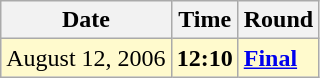<table class="wikitable">
<tr>
<th>Date</th>
<th>Time</th>
<th>Round</th>
</tr>
<tr style=background:lemonchiffon>
<td>August 12, 2006</td>
<td><strong>12:10</strong></td>
<td><strong><a href='#'>Final</a></strong></td>
</tr>
</table>
